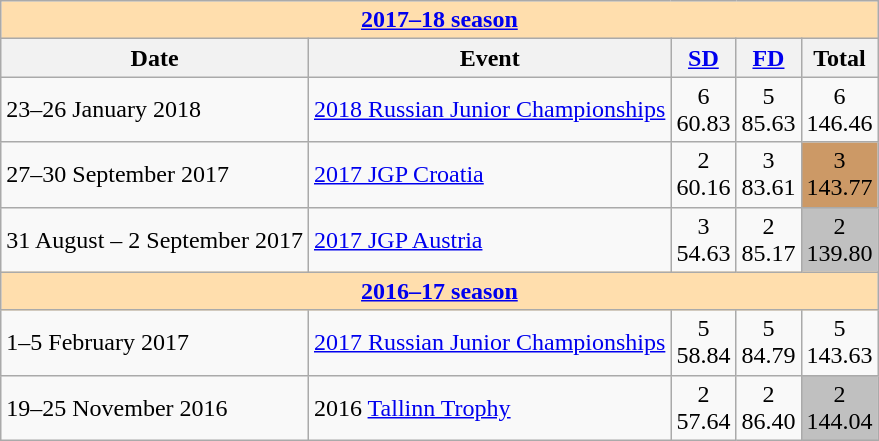<table class="wikitable">
<tr>
<td style="background-color: #ffdead; " colspan=5 align=center><a href='#'><strong>2017–18 season</strong></a></td>
</tr>
<tr>
<th>Date</th>
<th>Event</th>
<th><a href='#'>SD</a></th>
<th><a href='#'>FD</a></th>
<th>Total</th>
</tr>
<tr>
<td>23–26 January 2018</td>
<td><a href='#'>2018 Russian Junior Championships</a></td>
<td align=center>6 <br> 60.83</td>
<td align=center>5 <br> 85.63</td>
<td align=center>6 <br> 146.46</td>
</tr>
<tr>
<td>27–30 September 2017</td>
<td><a href='#'>2017 JGP Croatia</a></td>
<td align=center>2 <br> 60.16</td>
<td align=center>3 <br> 83.61</td>
<td align=center bgcolor=cc9966>3 <br> 143.77</td>
</tr>
<tr>
<td>31 August – 2 September 2017</td>
<td><a href='#'>2017 JGP Austria</a></td>
<td align=center>3 <br> 54.63</td>
<td align=center>2 <br> 85.17</td>
<td align=center bgcolor=silver>2 <br> 139.80</td>
</tr>
<tr>
<td style="background-color: #ffdead; " colspan=5 align=center><a href='#'><strong>2016–17 season</strong></a></td>
</tr>
<tr>
<td>1–5 February 2017</td>
<td><a href='#'>2017 Russian Junior Championships</a></td>
<td align=center>5 <br> 58.84</td>
<td align=center>5 <br> 84.79</td>
<td align=center>5 <br> 143.63</td>
</tr>
<tr>
<td>19–25 November 2016</td>
<td>2016 <a href='#'>Tallinn Trophy</a></td>
<td align=center>2 <br> 57.64</td>
<td align=center>2 <br> 86.40</td>
<td align=center bgcolor=silver>2 <br> 144.04</td>
</tr>
</table>
